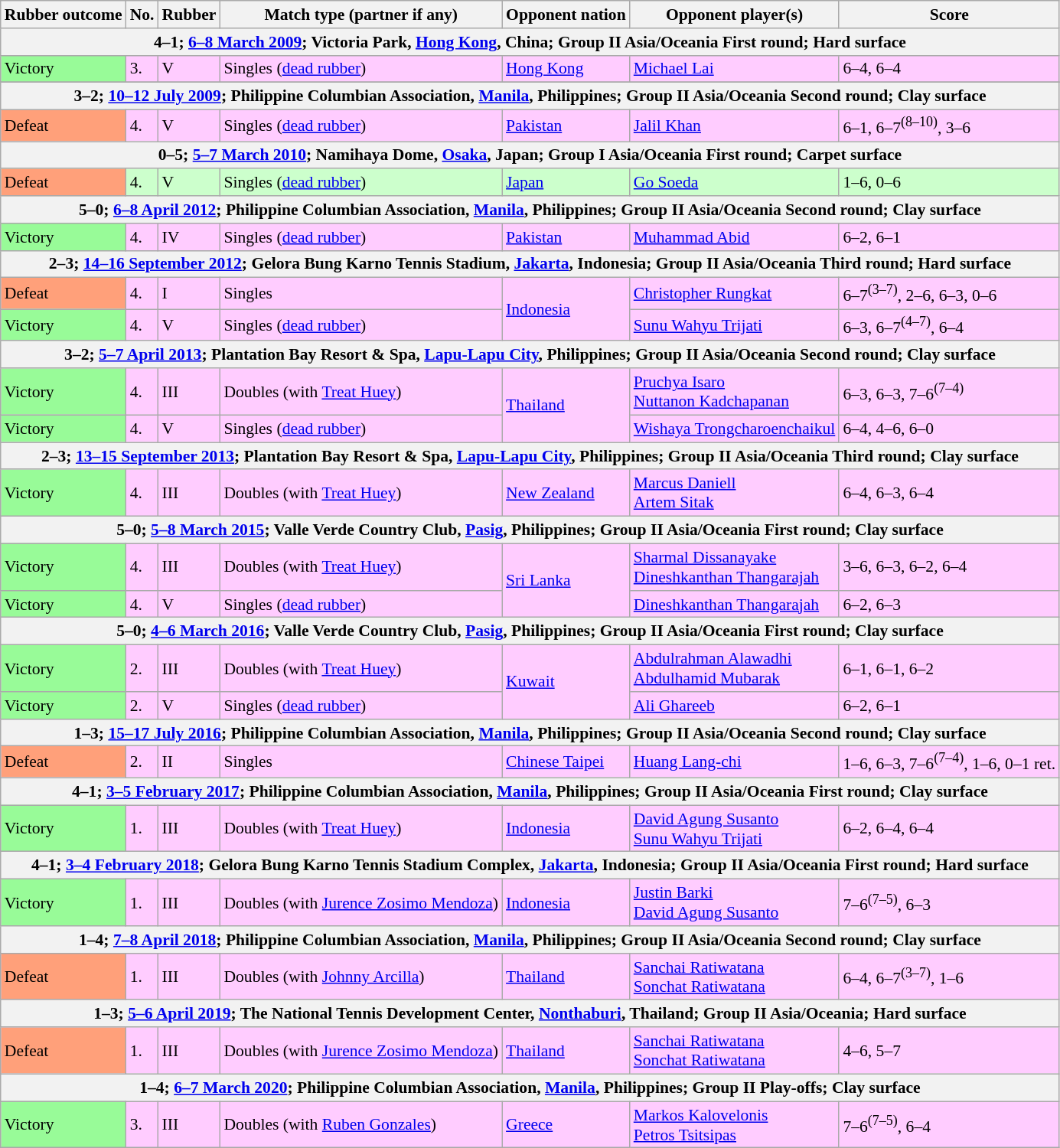<table class="wikitable" style="font-size:90%">
<tr>
<th>Rubber outcome</th>
<th>No.</th>
<th>Rubber</th>
<th>Match type (partner if any)</th>
<th>Opponent nation</th>
<th>Opponent player(s)</th>
<th>Score</th>
</tr>
<tr>
<th colspan="7"><small></small>4–1; <a href='#'>6–8 March 2009</a>; Victoria Park, <a href='#'>Hong Kong</a>, China; Group II Asia/Oceania First round; Hard surface</th>
</tr>
<tr style="background:#fcf;">
<td bgcolor="98FB98">Victory</td>
<td>3.</td>
<td>V</td>
<td>Singles (<a href='#'>dead rubber</a>)</td>
<td> <a href='#'>Hong Kong</a></td>
<td><a href='#'>Michael Lai</a></td>
<td>6–4, 6–4</td>
</tr>
<tr>
</tr>
<tr>
<th colspan="7"><small></small>3–2; <a href='#'>10–12 July 2009</a>; Philippine Columbian Association, <a href='#'>Manila</a>, Philippines; Group II Asia/Oceania Second round; Clay surface</th>
</tr>
<tr style="background:#fcf;">
<td bgcolor="FFA07A">Defeat</td>
<td>4.</td>
<td>V</td>
<td>Singles (<a href='#'>dead rubber</a>)</td>
<td> <a href='#'>Pakistan</a></td>
<td><a href='#'>Jalil Khan</a></td>
<td>6–1, 6–7<sup>(8–10)</sup>, 3–6</td>
</tr>
<tr>
<th colspan="7"><small></small>0–5; <a href='#'>5–7 March 2010</a>; Namihaya Dome, <a href='#'>Osaka</a>, Japan; Group I Asia/Oceania First round; Carpet surface</th>
</tr>
<tr style="background:#cfc;">
<td bgcolor="FFA07A">Defeat</td>
<td>4.</td>
<td>V</td>
<td>Singles (<a href='#'>dead rubber</a>)</td>
<td> <a href='#'>Japan</a></td>
<td><a href='#'>Go Soeda</a></td>
<td>1–6, 0–6</td>
</tr>
<tr>
<th colspan="7"><small></small>5–0; <a href='#'>6–8 April 2012</a>; Philippine Columbian Association, <a href='#'>Manila</a>, Philippines; Group II Asia/Oceania Second round; Clay surface</th>
</tr>
<tr style="background:#fcf;">
<td bgcolor="98FB98">Victory</td>
<td>4.</td>
<td>IV</td>
<td>Singles (<a href='#'>dead rubber</a>)</td>
<td> <a href='#'>Pakistan</a></td>
<td><a href='#'>Muhammad Abid</a></td>
<td>6–2, 6–1</td>
</tr>
<tr>
<th colspan="7"><small></small>2–3; <a href='#'>14–16 September 2012</a>; Gelora Bung Karno Tennis Stadium, <a href='#'>Jakarta</a>, Indonesia; Group II Asia/Oceania Third round; Hard surface</th>
</tr>
<tr style="background:#fcf;">
<td bgcolor="FFA07A">Defeat</td>
<td>4.</td>
<td>I</td>
<td>Singles</td>
<td rowspan="2"> <a href='#'>Indonesia</a></td>
<td><a href='#'>Christopher Rungkat</a></td>
<td>6–7<sup>(3–7)</sup>, 2–6, 6–3, 0–6</td>
</tr>
<tr style="background:#fcf;">
<td bgcolor="98FB98">Victory</td>
<td>4.</td>
<td>V</td>
<td>Singles (<a href='#'>dead rubber</a>)</td>
<td><a href='#'>Sunu Wahyu Trijati</a></td>
<td>6–3, 6–7<sup>(4–7)</sup>, 6–4</td>
</tr>
<tr>
<th colspan="7"><small></small>3–2; <a href='#'>5–7 April 2013</a>; Plantation Bay Resort & Spa, <a href='#'>Lapu-Lapu City</a>, Philippines; Group II Asia/Oceania Second round; Clay surface</th>
</tr>
<tr style="background:#fcf;">
<td bgcolor="98FB98">Victory</td>
<td>4.</td>
<td>III</td>
<td>Doubles (with <a href='#'>Treat Huey</a>)</td>
<td rowspan="2"> <a href='#'>Thailand</a></td>
<td><a href='#'>Pruchya Isaro</a><br><a href='#'>Nuttanon Kadchapanan</a></td>
<td>6–3, 6–3, 7–6<sup>(7–4)</sup></td>
</tr>
<tr style="background:#fcf;">
<td bgcolor="98FB98">Victory</td>
<td>4.</td>
<td>V</td>
<td>Singles (<a href='#'>dead rubber</a>)</td>
<td><a href='#'>Wishaya Trongcharoenchaikul</a></td>
<td>6–4, 4–6, 6–0</td>
</tr>
<tr>
<th colspan="7"><small></small>2–3; <a href='#'>13–15 September 2013</a>; Plantation Bay Resort & Spa, <a href='#'>Lapu-Lapu City</a>, Philippines; Group II Asia/Oceania Third round; Clay surface</th>
</tr>
<tr style="background:#fcf;">
<td bgcolor="98FB98">Victory</td>
<td>4.</td>
<td>III</td>
<td>Doubles (with <a href='#'>Treat Huey</a>)</td>
<td> <a href='#'>New Zealand</a></td>
<td><a href='#'>Marcus Daniell</a><br><a href='#'>Artem Sitak</a></td>
<td>6–4, 6–3,  6–4</td>
</tr>
<tr>
<th colspan="7"><small></small>5–0; <a href='#'>5–8 March 2015</a>; Valle Verde Country Club, <a href='#'>Pasig</a>, Philippines; Group II Asia/Oceania First round; Clay surface</th>
</tr>
<tr style="background:#fcf;">
<td bgcolor="98FB98">Victory</td>
<td>4.</td>
<td>III</td>
<td>Doubles (with <a href='#'>Treat Huey</a>)</td>
<td rowspan="2"> <a href='#'>Sri Lanka</a></td>
<td><a href='#'>Sharmal Dissanayake</a><br><a href='#'>Dineshkanthan Thangarajah</a></td>
<td>3–6, 6–3, 6–2, 6–4</td>
</tr>
<tr style="background:#fcf;">
<td bgcolor="98FB98">Victory</td>
<td>4.</td>
<td>V</td>
<td>Singles (<a href='#'>dead rubber</a>)</td>
<td><a href='#'>Dineshkanthan Thangarajah</a></td>
<td>6–2, 6–3</td>
</tr>
<tr>
<th colspan="7"><small></small>5–0; <a href='#'>4–6 March 2016</a>; Valle Verde Country Club, <a href='#'>Pasig</a>, Philippines; Group II Asia/Oceania First round; Clay surface</th>
</tr>
<tr style="background:#fcf;">
<td bgcolor="98FB98">Victory</td>
<td>2.</td>
<td>III</td>
<td>Doubles (with <a href='#'>Treat Huey</a>)</td>
<td rowspan="2"> <a href='#'>Kuwait</a></td>
<td><a href='#'>Abdulrahman Alawadhi</a><br><a href='#'>Abdulhamid Mubarak</a></td>
<td>6–1, 6–1, 6–2</td>
</tr>
<tr style="background:#fcf;">
<td bgcolor="98FB98">Victory</td>
<td>2.</td>
<td>V</td>
<td>Singles (<a href='#'>dead rubber</a>)</td>
<td><a href='#'>Ali Ghareeb</a></td>
<td>6–2, 6–1</td>
</tr>
<tr>
<th colspan="7"><small></small>1–3; <a href='#'>15–17 July 2016</a>; Philippine Columbian Association, <a href='#'>Manila</a>, Philippines; Group II Asia/Oceania Second round; Clay surface</th>
</tr>
<tr style="background:#fcf;">
<td bgcolor="FFA07A">Defeat</td>
<td>2.</td>
<td>II</td>
<td>Singles</td>
<td> <a href='#'>Chinese Taipei</a></td>
<td><a href='#'>Huang Lang-chi</a></td>
<td>1–6, 6–3, 7–6<sup>(7–4)</sup>, 1–6, 0–1 ret.</td>
</tr>
<tr>
<th colspan="7"><small></small>4–1; <a href='#'>3–5 February 2017</a>; Philippine Columbian Association, <a href='#'>Manila</a>, Philippines; Group II Asia/Oceania First round; Clay surface</th>
</tr>
<tr style="background:#fcf;">
<td bgcolor="98FB98">Victory</td>
<td>1.</td>
<td>III</td>
<td>Doubles (with <a href='#'>Treat Huey</a>)</td>
<td> <a href='#'>Indonesia</a></td>
<td><a href='#'>David Agung Susanto</a><br><a href='#'>Sunu Wahyu Trijati</a></td>
<td>6–2, 6–4, 6–4</td>
</tr>
<tr>
<th colspan="7"><small></small>4–1; <a href='#'>3–4 February 2018</a>; Gelora Bung Karno Tennis Stadium Complex, <a href='#'>Jakarta</a>, Indonesia; Group II Asia/Oceania First round; Hard surface</th>
</tr>
<tr style="background:#fcf;">
<td bgcolor="98FB98">Victory</td>
<td>1.</td>
<td>III</td>
<td>Doubles (with <a href='#'>Jurence Zosimo Mendoza</a>)</td>
<td> <a href='#'>Indonesia</a></td>
<td><a href='#'>Justin Barki</a><br><a href='#'>David Agung Susanto</a></td>
<td>7–6<sup>(7–5)</sup>, 6–3</td>
</tr>
<tr>
<th colspan="7"><small></small>1–4; <a href='#'>7–8 April 2018</a>; Philippine Columbian Association, <a href='#'>Manila</a>, Philippines; Group II Asia/Oceania Second round; Clay surface</th>
</tr>
<tr style="background:#fcf;">
<td bgcolor="FFA07A">Defeat</td>
<td>1.</td>
<td>III</td>
<td>Doubles (with <a href='#'>Johnny Arcilla</a>)</td>
<td> <a href='#'>Thailand</a></td>
<td><a href='#'>Sanchai Ratiwatana</a><br><a href='#'>Sonchat Ratiwatana</a></td>
<td>6–4, 6–7<sup>(3–7)</sup>, 1–6</td>
</tr>
<tr>
<th colspan="7"><small></small>1–3; <a href='#'>5–6 April 2019</a>; The National Tennis Development Center, <a href='#'>Nonthaburi</a>, Thailand; Group II Asia/Oceania; Hard surface</th>
</tr>
<tr style="background:#fcf;">
<td bgcolor="FFA07A">Defeat</td>
<td>1.</td>
<td>III</td>
<td>Doubles (with <a href='#'>Jurence Zosimo Mendoza</a>)</td>
<td> <a href='#'>Thailand</a></td>
<td><a href='#'>Sanchai Ratiwatana</a><br><a href='#'>Sonchat Ratiwatana</a></td>
<td>4–6, 5–7</td>
</tr>
<tr>
<th colspan="7"><small></small>1–4; <a href='#'>6–7 March 2020</a>; Philippine Columbian Association, <a href='#'>Manila</a>, Philippines; Group II Play-offs; Clay surface</th>
</tr>
<tr style="background:#fcf;">
<td bgcolor="98FB98">Victory</td>
<td>3.</td>
<td>III</td>
<td>Doubles (with <a href='#'>Ruben Gonzales</a>)</td>
<td> <a href='#'>Greece</a></td>
<td><a href='#'>Markos Kalovelonis</a><br><a href='#'>Petros Tsitsipas</a></td>
<td>7–6<sup>(7–5)</sup>, 6–4</td>
</tr>
</table>
